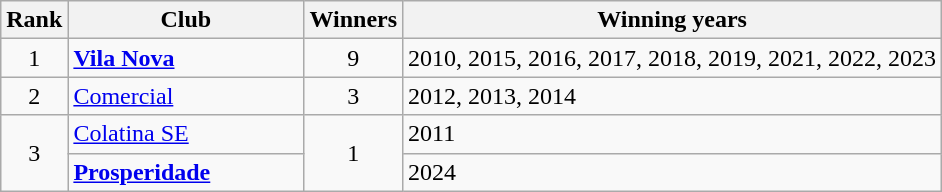<table class="wikitable sortable">
<tr>
<th>Rank</th>
<th style="width:150px">Club</th>
<th>Winners</th>
<th>Winning years</th>
</tr>
<tr>
<td align=center>1</td>
<td><strong><a href='#'>Vila Nova</a></strong></td>
<td align=center>9</td>
<td>2010, 2015, 2016, 2017, 2018, 2019, 2021, 2022, 2023</td>
</tr>
<tr>
<td align=center>2</td>
<td><a href='#'>Comercial</a></td>
<td align=center>3</td>
<td>2012, 2013, 2014</td>
</tr>
<tr>
<td rowspan=2 align=center>3</td>
<td><a href='#'>Colatina SE</a></td>
<td rowspan=2 align=center>1</td>
<td>2011</td>
</tr>
<tr>
<td><strong><a href='#'>Prosperidade</a></strong></td>
<td>2024</td>
</tr>
</table>
